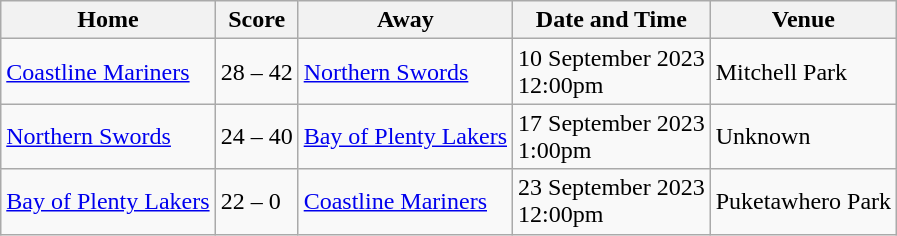<table class="wikitable">
<tr>
<th>Home</th>
<th>Score</th>
<th>Away</th>
<th>Date and Time</th>
<th>Venue</th>
</tr>
<tr>
<td> <a href='#'>Coastline Mariners</a></td>
<td>28 – 42</td>
<td> <a href='#'>Northern Swords</a></td>
<td>10 September 2023<br>12:00pm</td>
<td>Mitchell Park</td>
</tr>
<tr>
<td> <a href='#'>Northern Swords</a></td>
<td>24 – 40</td>
<td> <a href='#'>Bay of Plenty Lakers</a></td>
<td>17 September 2023<br>1:00pm</td>
<td>Unknown</td>
</tr>
<tr>
<td> <a href='#'>Bay of Plenty Lakers</a></td>
<td>22 – 0</td>
<td> <a href='#'>Coastline Mariners</a></td>
<td>23 September 2023<br>12:00pm</td>
<td>Puketawhero Park</td>
</tr>
</table>
